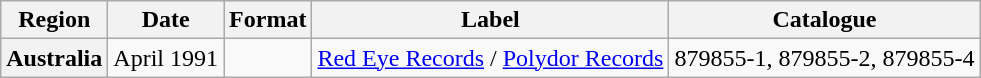<table class="wikitable plainrowheaders">
<tr>
<th scope="col">Region</th>
<th scope="col">Date</th>
<th scope="col">Format</th>
<th scope="col">Label</th>
<th scope="col">Catalogue</th>
</tr>
<tr>
<th>Australia</th>
<td>April 1991</td>
<td></td>
<td><a href='#'>Red Eye Records</a> / <a href='#'>Polydor Records</a></td>
<td>879855-1, 879855-2, 879855-4</td>
</tr>
</table>
